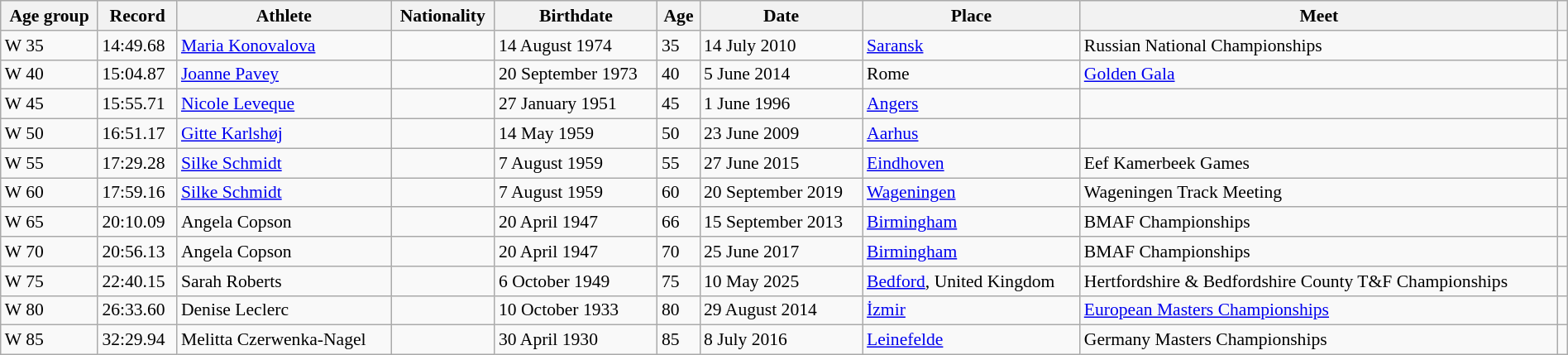<table class="wikitable" style="font-size:90%; width: 100%;">
<tr>
<th>Age group</th>
<th>Record</th>
<th>Athlete</th>
<th>Nationality</th>
<th>Birthdate</th>
<th>Age</th>
<th>Date</th>
<th>Place</th>
<th>Meet</th>
<th></th>
</tr>
<tr>
<td>W 35</td>
<td>14:49.68</td>
<td><a href='#'>Maria Konovalova</a></td>
<td></td>
<td>14 August 1974</td>
<td>35</td>
<td>14 July 2010</td>
<td><a href='#'>Saransk</a> </td>
<td>Russian National Championships</td>
<td></td>
</tr>
<tr>
<td>W 40</td>
<td>15:04.87</td>
<td><a href='#'>Joanne Pavey</a></td>
<td></td>
<td>20 September 1973</td>
<td>40</td>
<td>5 June 2014</td>
<td>Rome </td>
<td><a href='#'>Golden Gala</a></td>
<td></td>
</tr>
<tr>
<td>W 45</td>
<td>15:55.71</td>
<td><a href='#'>Nicole Leveque</a></td>
<td></td>
<td>27 January 1951</td>
<td>45</td>
<td>1 June 1996</td>
<td><a href='#'>Angers</a> </td>
<td></td>
<td></td>
</tr>
<tr>
<td>W 50</td>
<td>16:51.17</td>
<td><a href='#'>Gitte Karlshøj</a></td>
<td></td>
<td>14 May 1959</td>
<td>50</td>
<td>23 June 2009</td>
<td><a href='#'>Aarhus</a> </td>
<td></td>
<td></td>
</tr>
<tr>
<td>W 55</td>
<td>17:29.28</td>
<td><a href='#'>Silke Schmidt</a></td>
<td></td>
<td>7 August 1959</td>
<td>55</td>
<td>27 June 2015</td>
<td><a href='#'>Eindhoven</a> </td>
<td>Eef Kamerbeek Games</td>
<td></td>
</tr>
<tr>
<td>W 60</td>
<td>17:59.16</td>
<td><a href='#'>Silke Schmidt</a></td>
<td></td>
<td>7 August 1959</td>
<td>60</td>
<td>20 September 2019</td>
<td><a href='#'>Wageningen</a> </td>
<td>Wageningen Track Meeting</td>
<td></td>
</tr>
<tr>
<td>W 65</td>
<td>20:10.09</td>
<td>Angela Copson</td>
<td></td>
<td>20 April 1947</td>
<td>66</td>
<td>15 September 2013</td>
<td><a href='#'>Birmingham</a> </td>
<td>BMAF Championships</td>
<td></td>
</tr>
<tr>
<td>W 70</td>
<td>20:56.13</td>
<td>Angela Copson</td>
<td></td>
<td>20 April 1947</td>
<td>70</td>
<td>25 June 2017</td>
<td><a href='#'>Birmingham</a> </td>
<td>BMAF Championships</td>
<td></td>
</tr>
<tr>
<td>W 75</td>
<td>22:40.15</td>
<td>Sarah Roberts</td>
<td></td>
<td>6 October 1949</td>
<td>75</td>
<td>10 May 2025</td>
<td><a href='#'>Bedford</a>, United Kingdom</td>
<td>Hertfordshire & Bedfordshire County T&F Championships</td>
<td></td>
</tr>
<tr>
<td>W 80</td>
<td>26:33.60</td>
<td>Denise Leclerc</td>
<td></td>
<td>10 October 1933</td>
<td>80</td>
<td>29 August 2014</td>
<td><a href='#'>İzmir</a> </td>
<td><a href='#'>European Masters Championships</a></td>
<td></td>
</tr>
<tr>
<td>W 85</td>
<td>32:29.94</td>
<td>Melitta Czerwenka-Nagel</td>
<td></td>
<td>30 April 1930</td>
<td>85</td>
<td>8 July 2016</td>
<td><a href='#'>Leinefelde</a> </td>
<td>Germany Masters Championships</td>
<td></td>
</tr>
</table>
